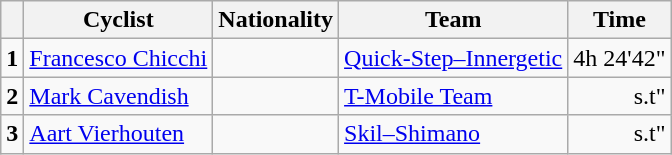<table class="wikitable">
<tr>
<th></th>
<th>Cyclist</th>
<th>Nationality</th>
<th>Team</th>
<th>Time</th>
</tr>
<tr>
<td><strong>1</strong></td>
<td><a href='#'>Francesco Chicchi</a></td>
<td></td>
<td><a href='#'>Quick-Step–Innergetic</a></td>
<td align="right">4h 24'42"</td>
</tr>
<tr>
<td><strong>2</strong></td>
<td><a href='#'>Mark Cavendish</a></td>
<td></td>
<td><a href='#'>T-Mobile Team</a></td>
<td align="right">s.t"</td>
</tr>
<tr>
<td><strong>3</strong></td>
<td><a href='#'>Aart Vierhouten</a></td>
<td></td>
<td><a href='#'>Skil–Shimano</a></td>
<td align="right">s.t"</td>
</tr>
</table>
